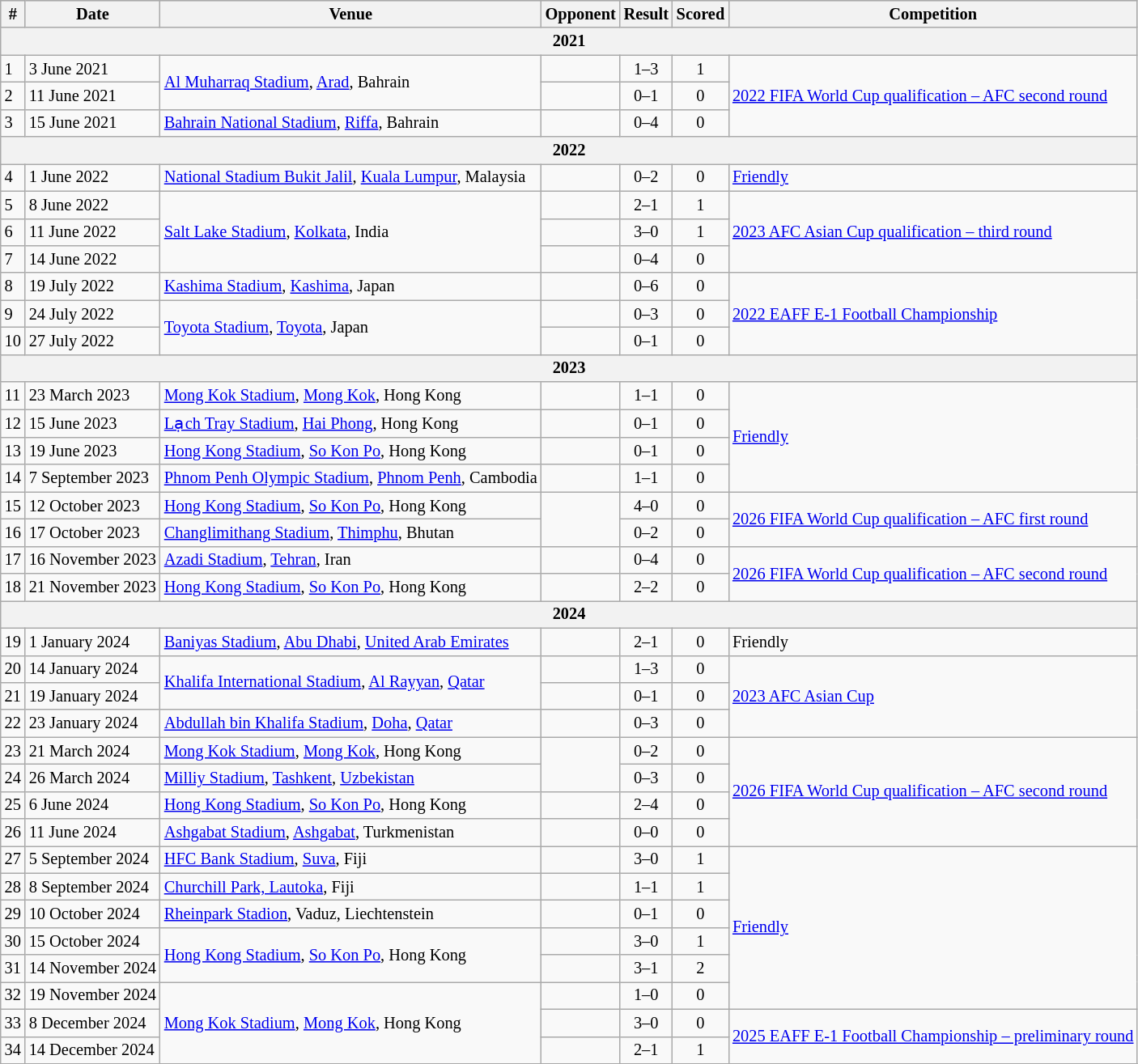<table class="wikitable collapsible collapsed" style="font-size:85%; text-align: left;">
<tr bgcolor="#CCCCCC" align="center">
<th>#</th>
<th>Date</th>
<th>Venue</th>
<th>Opponent</th>
<th>Result</th>
<th>Scored</th>
<th>Competition</th>
</tr>
<tr>
<th colspan="7">2021</th>
</tr>
<tr>
<td>1</td>
<td>3 June 2021</td>
<td rowspan=2><a href='#'>Al Muharraq Stadium</a>, <a href='#'>Arad</a>, Bahrain</td>
<td></td>
<td align=center>1–3</td>
<td align=center>1</td>
<td rowspan=3><a href='#'>2022 FIFA World Cup qualification – AFC second round</a></td>
</tr>
<tr>
<td>2</td>
<td>11 June 2021</td>
<td></td>
<td align=center>0–1</td>
<td align=center>0</td>
</tr>
<tr>
<td>3</td>
<td>15 June 2021</td>
<td><a href='#'>Bahrain National Stadium</a>, <a href='#'>Riffa</a>, Bahrain</td>
<td></td>
<td align=center>0–4</td>
<td align=center>0</td>
</tr>
<tr>
<th colspan="7">2022</th>
</tr>
<tr>
<td>4</td>
<td>1 June 2022</td>
<td><a href='#'>National Stadium Bukit Jalil</a>, <a href='#'>Kuala Lumpur</a>, Malaysia</td>
<td></td>
<td align=center>0–2</td>
<td align=center>0</td>
<td><a href='#'>Friendly</a></td>
</tr>
<tr>
<td>5</td>
<td>8 June 2022</td>
<td rowspan=3><a href='#'>Salt Lake Stadium</a>, <a href='#'>Kolkata</a>, India</td>
<td></td>
<td align=center>2–1</td>
<td align=center>1</td>
<td rowspan=3><a href='#'>2023 AFC Asian Cup qualification – third round</a></td>
</tr>
<tr>
<td>6</td>
<td>11 June 2022</td>
<td></td>
<td align=center>3–0</td>
<td align=center>1</td>
</tr>
<tr>
<td>7</td>
<td>14 June 2022</td>
<td></td>
<td align=center>0–4</td>
<td align=center>0</td>
</tr>
<tr>
<td>8</td>
<td>19 July 2022</td>
<td><a href='#'>Kashima Stadium</a>, <a href='#'>Kashima</a>, Japan</td>
<td></td>
<td align=center>0–6</td>
<td align=center>0</td>
<td rowspan=3><a href='#'>2022 EAFF E-1 Football Championship</a></td>
</tr>
<tr>
<td>9</td>
<td>24 July 2022</td>
<td rowspan=2><a href='#'>Toyota Stadium</a>, <a href='#'>Toyota</a>, Japan</td>
<td></td>
<td align=center>0–3</td>
<td align=center>0</td>
</tr>
<tr>
<td>10</td>
<td>27 July 2022</td>
<td></td>
<td align=center>0–1</td>
<td align=center>0</td>
</tr>
<tr>
<th colspan="7">2023</th>
</tr>
<tr>
<td>11</td>
<td>23 March 2023</td>
<td><a href='#'>Mong Kok Stadium</a>, <a href='#'>Mong Kok</a>, Hong Kong</td>
<td></td>
<td align=center>1–1</td>
<td align=center>0</td>
<td rowspan=4><a href='#'>Friendly</a></td>
</tr>
<tr>
<td>12</td>
<td>15 June 2023</td>
<td><a href='#'>Lạch Tray Stadium</a>, <a href='#'>Hai Phong</a>, Hong Kong</td>
<td></td>
<td align=center>0–1</td>
<td align=center>0</td>
</tr>
<tr>
<td>13</td>
<td>19 June 2023</td>
<td><a href='#'>Hong Kong Stadium</a>, <a href='#'>So Kon Po</a>, Hong Kong</td>
<td></td>
<td align=center>0–1</td>
<td align=center>0</td>
</tr>
<tr>
<td>14</td>
<td>7 September 2023</td>
<td><a href='#'>Phnom Penh Olympic Stadium</a>, <a href='#'>Phnom Penh</a>, Cambodia</td>
<td></td>
<td align=center>1–1</td>
<td align=center>0</td>
</tr>
<tr>
<td>15</td>
<td>12 October 2023</td>
<td><a href='#'>Hong Kong Stadium</a>, <a href='#'>So Kon Po</a>, Hong Kong</td>
<td rowspan=2></td>
<td align=center>4–0</td>
<td align=center>0</td>
<td rowspan=2><a href='#'>2026 FIFA World Cup qualification – AFC first round</a></td>
</tr>
<tr>
<td>16</td>
<td>17 October 2023</td>
<td><a href='#'>Changlimithang Stadium</a>, <a href='#'>Thimphu</a>, Bhutan</td>
<td align=center>0–2</td>
<td align=center>0</td>
</tr>
<tr>
<td>17</td>
<td>16 November 2023</td>
<td><a href='#'>Azadi Stadium</a>, <a href='#'>Tehran</a>, Iran</td>
<td></td>
<td align=center>0–4</td>
<td align=center>0</td>
<td rowspan=2><a href='#'>2026 FIFA World Cup qualification – AFC second round</a></td>
</tr>
<tr>
<td>18</td>
<td>21 November 2023</td>
<td><a href='#'>Hong Kong Stadium</a>, <a href='#'>So Kon Po</a>, Hong Kong</td>
<td></td>
<td align=center>2–2</td>
<td align=center>0</td>
</tr>
<tr>
<th colspan="7">2024</th>
</tr>
<tr>
<td>19</td>
<td>1 January 2024</td>
<td><a href='#'>Baniyas Stadium</a>, <a href='#'>Abu Dhabi</a>, <a href='#'>United Arab Emirates</a></td>
<td></td>
<td align=center>2–1</td>
<td align=center>0</td>
<td>Friendly</td>
</tr>
<tr>
<td>20</td>
<td>14 January 2024</td>
<td rowspan=2><a href='#'>Khalifa International Stadium</a>, <a href='#'>Al Rayyan</a>, <a href='#'>Qatar</a></td>
<td></td>
<td align=center>1–3</td>
<td align=center>0</td>
<td rowspan=3><a href='#'>2023 AFC Asian Cup</a></td>
</tr>
<tr>
<td>21</td>
<td>19 January 2024</td>
<td></td>
<td align="center">0–1</td>
<td align=center>0</td>
</tr>
<tr>
<td>22</td>
<td>23 January 2024</td>
<td><a href='#'>Abdullah bin Khalifa Stadium</a>, <a href='#'>Doha</a>, <a href='#'>Qatar</a></td>
<td></td>
<td align="center">0–3</td>
<td align=center>0</td>
</tr>
<tr>
<td>23</td>
<td>21 March 2024</td>
<td><a href='#'>Mong Kok Stadium</a>, <a href='#'>Mong Kok</a>, Hong Kong</td>
<td rowspan=2></td>
<td align=center>0–2</td>
<td align=center>0</td>
<td rowspan=4><a href='#'>2026 FIFA World Cup qualification – AFC second round</a></td>
</tr>
<tr>
<td>24</td>
<td>26 March 2024</td>
<td><a href='#'>Milliy Stadium</a>, <a href='#'>Tashkent</a>, <a href='#'>Uzbekistan</a></td>
<td align=center>0–3</td>
<td align=center>0</td>
</tr>
<tr>
<td>25</td>
<td>6 June 2024</td>
<td><a href='#'>Hong Kong Stadium</a>, <a href='#'>So Kon Po</a>, Hong Kong</td>
<td></td>
<td align=center>2–4</td>
<td align=center>0</td>
</tr>
<tr>
<td>26</td>
<td>11 June 2024</td>
<td><a href='#'>Ashgabat Stadium</a>, <a href='#'>Ashgabat</a>, Turkmenistan</td>
<td></td>
<td align=center>0–0</td>
<td align=center>0</td>
</tr>
<tr>
<td>27</td>
<td>5 September 2024</td>
<td><a href='#'>HFC Bank Stadium</a>, <a href='#'>Suva</a>, Fiji</td>
<td></td>
<td align=center>3–0</td>
<td align=center>1</td>
<td rowspan=6><a href='#'>Friendly</a></td>
</tr>
<tr>
<td>28</td>
<td>8 September 2024</td>
<td><a href='#'>Churchill Park, Lautoka</a>, Fiji</td>
<td></td>
<td align=center>1–1</td>
<td align=center>1</td>
</tr>
<tr>
<td>29</td>
<td>10 October 2024</td>
<td><a href='#'>Rheinpark Stadion</a>, Vaduz, Liechtenstein</td>
<td></td>
<td align=center>0–1</td>
<td align=center>0</td>
</tr>
<tr>
<td>30</td>
<td>15 October 2024</td>
<td rowspan=2><a href='#'>Hong Kong Stadium</a>, <a href='#'>So Kon Po</a>, Hong Kong</td>
<td></td>
<td align=center>3–0</td>
<td align=center>1</td>
</tr>
<tr>
<td>31</td>
<td>14 November 2024</td>
<td></td>
<td align=center>3–1</td>
<td align=center>2</td>
</tr>
<tr>
<td>32</td>
<td>19 November 2024</td>
<td rowspan=3><a href='#'>Mong Kok Stadium</a>, <a href='#'>Mong Kok</a>, Hong Kong</td>
<td></td>
<td align=center>1–0</td>
<td align=center>0</td>
</tr>
<tr>
<td>33</td>
<td>8 December 2024</td>
<td></td>
<td align=center>3–0</td>
<td align=center>0</td>
<td rowspan=2><a href='#'>2025 EAFF E-1 Football Championship – preliminary round</a></td>
</tr>
<tr>
<td>34</td>
<td>14 December 2024</td>
<td></td>
<td align=center>2–1</td>
<td align=center>1</td>
</tr>
<tr>
</tr>
</table>
